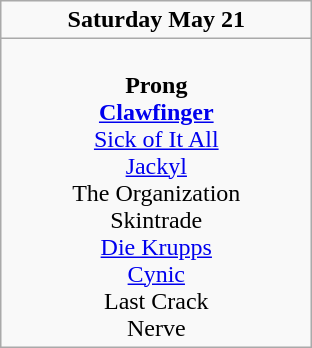<table class="wikitable">
<tr>
<td colspan="3" align="center"><strong>Saturday May 21</strong></td>
</tr>
<tr>
<td valign="top" align="center" width=200><br><strong>Prong</strong>
<br><strong><a href='#'>Clawfinger</a></strong>
<br><a href='#'>Sick of It All</a>
<br><a href='#'>Jackyl</a>
<br>The Organization
<br>Skintrade
<br><a href='#'>Die Krupps</a>
<br><a href='#'>Cynic</a>
<br>Last Crack
<br>Nerve</td>
</tr>
</table>
